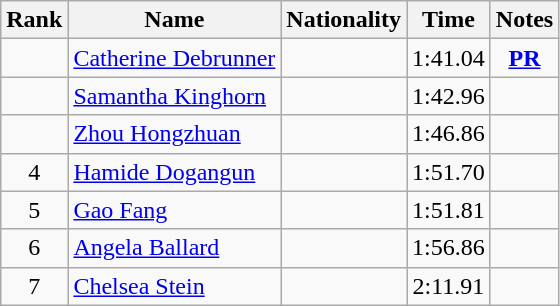<table class="wikitable sortable" style="text-align:center">
<tr>
<th>Rank</th>
<th>Name</th>
<th>Nationality</th>
<th>Time</th>
<th>Notes</th>
</tr>
<tr>
<td></td>
<td align="left"><a href='#'>Catherine Debrunner</a></td>
<td align="left"></td>
<td>1:41.04</td>
<td><strong><a href='#'>PR</a></strong></td>
</tr>
<tr>
<td></td>
<td align="left"><a href='#'>Samantha Kinghorn</a></td>
<td align="left"></td>
<td>1:42.96</td>
<td></td>
</tr>
<tr>
<td></td>
<td align="left"><a href='#'>Zhou Hongzhuan</a></td>
<td align="left"></td>
<td>1:46.86</td>
<td></td>
</tr>
<tr>
<td>4</td>
<td align="left"><a href='#'>Hamide Dogangun</a></td>
<td align="left"></td>
<td>1:51.70</td>
<td></td>
</tr>
<tr>
<td>5</td>
<td align="left"><a href='#'>Gao Fang</a></td>
<td align="left"></td>
<td>1:51.81</td>
<td></td>
</tr>
<tr>
<td>6</td>
<td align="left"><a href='#'>Angela Ballard</a></td>
<td align="left"></td>
<td>1:56.86</td>
<td></td>
</tr>
<tr>
<td>7</td>
<td align="left"><a href='#'>Chelsea Stein</a></td>
<td align="left"></td>
<td>2:11.91</td>
<td></td>
</tr>
</table>
